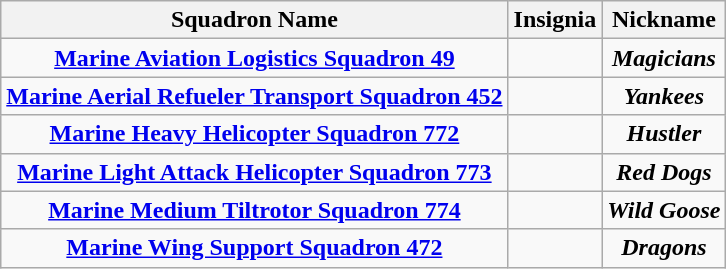<table class="wikitable sortable" style="text-align:center">
<tr>
<th>Squadron Name</th>
<th>Insignia</th>
<th>Nickname</th>
</tr>
<tr>
<td><strong><a href='#'>Marine Aviation Logistics Squadron 49</a></strong></td>
<td></td>
<td><strong><em>Magicians</em></strong></td>
</tr>
<tr>
<td><strong><a href='#'>Marine Aerial Refueler Transport Squadron 452</a></strong></td>
<td></td>
<td><strong><em>Yankees</em></strong></td>
</tr>
<tr>
<td><strong><a href='#'>Marine Heavy Helicopter Squadron 772</a></strong></td>
<td></td>
<td><strong><em>Hustler</em></strong></td>
</tr>
<tr>
<td><strong><a href='#'>Marine Light Attack Helicopter Squadron 773</a></strong></td>
<td></td>
<td><strong><em>Red Dogs</em></strong></td>
</tr>
<tr>
<td><strong><a href='#'>Marine Medium Tiltrotor Squadron 774</a></strong></td>
<td></td>
<td><strong><em>Wild Goose</em></strong></td>
</tr>
<tr>
<td><strong><a href='#'>Marine Wing Support Squadron 472</a></strong></td>
<td></td>
<td><strong><em>Dragons</em></strong></td>
</tr>
</table>
